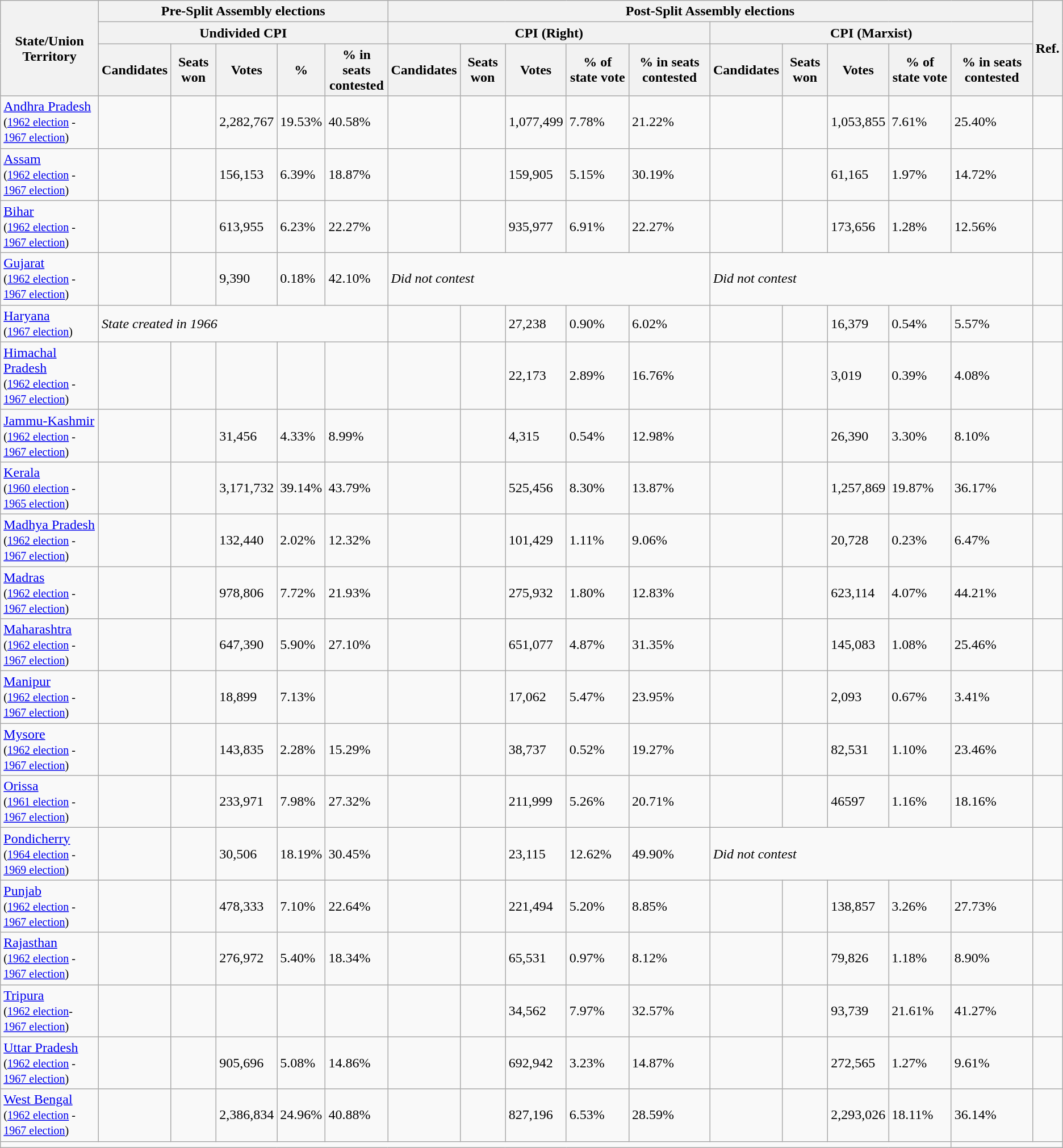<table class="wikitable">
<tr>
<th rowspan=3>State/Union Territory</th>
<th colspan=5>Pre-Split Assembly elections</th>
<th colspan=10>Post-Split Assembly elections</th>
<th rowspan=3>Ref.</th>
</tr>
<tr>
<th colspan=5>Undivided CPI</th>
<th colspan=5>CPI (Right)</th>
<th colspan=5>CPI (Marxist)</th>
</tr>
<tr>
<th>Candidates</th>
<th>Seats won</th>
<th>Votes</th>
<th>%</th>
<th>% in seats<br>contested</th>
<th>Candidates</th>
<th>Seats won</th>
<th>Votes</th>
<th>% of state vote</th>
<th>% in seats contested</th>
<th>Candidates</th>
<th>Seats won</th>
<th>Votes</th>
<th>% of state vote</th>
<th>% in seats contested</th>
</tr>
<tr>
<td><a href='#'>Andhra Pradesh</a><br><small>(<a href='#'>1962 election</a> - <a href='#'>1967 election</a>)</small></td>
<td></td>
<td></td>
<td>2,282,767</td>
<td>19.53%</td>
<td>40.58%</td>
<td></td>
<td></td>
<td>1,077,499</td>
<td>7.78%</td>
<td>21.22%</td>
<td></td>
<td></td>
<td>1,053,855</td>
<td>7.61%</td>
<td>25.40%</td>
<td></td>
</tr>
<tr>
<td><a href='#'>Assam</a><br><small>(<a href='#'>1962 election</a> - <a href='#'>1967 election</a>)</small></td>
<td></td>
<td></td>
<td>156,153</td>
<td>6.39%</td>
<td>18.87%</td>
<td></td>
<td></td>
<td>159,905</td>
<td>5.15%</td>
<td>30.19%</td>
<td></td>
<td></td>
<td>61,165</td>
<td>1.97%</td>
<td>14.72%</td>
<td></td>
</tr>
<tr>
<td><a href='#'>Bihar</a><br><small>(<a href='#'>1962 election</a> - <a href='#'>1967 election</a>)</small></td>
<td></td>
<td></td>
<td>613,955</td>
<td> 6.23%</td>
<td>22.27%</td>
<td></td>
<td></td>
<td>935,977</td>
<td>6.91%</td>
<td>22.27%</td>
<td></td>
<td></td>
<td>173,656</td>
<td>1.28%</td>
<td>12.56%</td>
<td></td>
</tr>
<tr>
<td><a href='#'>Gujarat</a><br><small>(<a href='#'>1962 election</a> - <a href='#'>1967 election</a>)</small></td>
<td></td>
<td></td>
<td>9,390</td>
<td>0.18%</td>
<td>42.10%</td>
<td colspan=5><em>Did not contest</em></td>
<td colspan=5><em>Did not contest</em></td>
<td></td>
</tr>
<tr>
<td><a href='#'>Haryana</a><br><small>(<a href='#'>1967 election</a>)</small></td>
<td colspan=5><em>State created in 1966</em></td>
<td></td>
<td></td>
<td>27,238</td>
<td>0.90%</td>
<td>6.02%</td>
<td></td>
<td></td>
<td>16,379</td>
<td>0.54%</td>
<td>5.57%</td>
<td></td>
</tr>
<tr>
<td><a href='#'>Himachal Pradesh</a><br><small>(<a href='#'>1962 election</a> - <a href='#'>1967 election</a>)</small></td>
<td></td>
<td></td>
<td></td>
<td></td>
<td></td>
<td></td>
<td></td>
<td>22,173</td>
<td>2.89%</td>
<td>16.76%</td>
<td></td>
<td></td>
<td>3,019</td>
<td>0.39%</td>
<td>4.08%</td>
<td></td>
</tr>
<tr>
<td><a href='#'>Jammu-Kashmir</a><br><small>(<a href='#'>1962 election</a> - <a href='#'>1967 election</a>)</small></td>
<td></td>
<td></td>
<td>31,456</td>
<td>4.33%</td>
<td>8.99%</td>
<td></td>
<td></td>
<td>4,315</td>
<td>0.54%</td>
<td>12.98%</td>
<td></td>
<td></td>
<td>26,390</td>
<td>3.30%</td>
<td>8.10%</td>
<td></td>
</tr>
<tr>
<td><a href='#'>Kerala</a><br><small>(<a href='#'>1960 election</a> - <a href='#'>1965 election</a>)</small></td>
<td></td>
<td></td>
<td>3,171,732</td>
<td>39.14%</td>
<td>43.79%</td>
<td></td>
<td></td>
<td>525,456</td>
<td>8.30%</td>
<td>13.87%</td>
<td></td>
<td></td>
<td>1,257,869</td>
<td>19.87%</td>
<td>36.17%</td>
<td></td>
</tr>
<tr>
<td><a href='#'>Madhya Pradesh</a><br><small>(<a href='#'>1962 election</a> - <a href='#'>1967 election</a>)</small></td>
<td></td>
<td></td>
<td>132,440</td>
<td>2.02%</td>
<td>12.32%</td>
<td></td>
<td></td>
<td>101,429</td>
<td>1.11%</td>
<td>9.06%</td>
<td></td>
<td></td>
<td>20,728</td>
<td>0.23%</td>
<td>6.47%</td>
<td></td>
</tr>
<tr>
<td><a href='#'>Madras</a><br><small>(<a href='#'>1962 election</a> - <a href='#'>1967 election</a>)</small></td>
<td></td>
<td></td>
<td>978,806</td>
<td>7.72%</td>
<td>21.93%</td>
<td></td>
<td></td>
<td>275,932</td>
<td>1.80%</td>
<td>12.83%</td>
<td></td>
<td></td>
<td>623,114</td>
<td>4.07%</td>
<td>44.21%</td>
<td></td>
</tr>
<tr>
<td><a href='#'>Maharashtra</a><br><small>(<a href='#'>1962 election</a> - <a href='#'>1967 election</a>)</small></td>
<td></td>
<td></td>
<td>647,390</td>
<td>5.90%</td>
<td>27.10%</td>
<td></td>
<td></td>
<td>651,077</td>
<td>4.87%</td>
<td>31.35%</td>
<td></td>
<td></td>
<td>145,083</td>
<td>1.08%</td>
<td>25.46%</td>
<td></td>
</tr>
<tr>
<td><a href='#'>Manipur</a><br><small>(<a href='#'>1962 election</a> - <a href='#'>1967 election</a>)</small></td>
<td></td>
<td></td>
<td>18,899</td>
<td>7.13%</td>
<td></td>
<td></td>
<td></td>
<td>17,062</td>
<td>5.47%</td>
<td>23.95%</td>
<td></td>
<td></td>
<td>2,093</td>
<td>0.67%</td>
<td>3.41%</td>
<td></td>
</tr>
<tr>
<td><a href='#'>Mysore</a><br><small>(<a href='#'>1962 election</a> - <a href='#'>1967 election</a>)</small></td>
<td></td>
<td></td>
<td>143,835</td>
<td>2.28%</td>
<td>15.29%</td>
<td></td>
<td></td>
<td>38,737</td>
<td>0.52%</td>
<td>19.27%</td>
<td></td>
<td></td>
<td>82,531</td>
<td>1.10%</td>
<td>23.46%</td>
<td></td>
</tr>
<tr>
<td><a href='#'>Orissa</a><br><small>(<a href='#'>1961 election</a> - <a href='#'>1967 election</a>)</small></td>
<td></td>
<td></td>
<td>233,971</td>
<td>7.98%</td>
<td>27.32%</td>
<td></td>
<td></td>
<td>211,999</td>
<td>5.26%</td>
<td>20.71%</td>
<td></td>
<td></td>
<td>46597</td>
<td>1.16%</td>
<td>18.16%</td>
<td></td>
</tr>
<tr>
<td><a href='#'>Pondicherry</a><br><small>(<a href='#'>1964 election</a> - <a href='#'>1969 election</a>)</small></td>
<td></td>
<td></td>
<td>30,506</td>
<td>18.19%</td>
<td>30.45%</td>
<td></td>
<td></td>
<td>23,115</td>
<td>12.62%</td>
<td>49.90%</td>
<td colspan=5><em>Did not contest</em></td>
<td></td>
</tr>
<tr>
<td><a href='#'>Punjab</a><br><small>(<a href='#'>1962 election</a> - <a href='#'>1967 election</a>)</small></td>
<td></td>
<td></td>
<td>478,333</td>
<td>7.10%</td>
<td>22.64%</td>
<td></td>
<td></td>
<td>221,494</td>
<td>5.20%</td>
<td>8.85%</td>
<td></td>
<td></td>
<td>138,857</td>
<td>3.26%</td>
<td>27.73%</td>
<td></td>
</tr>
<tr>
<td><a href='#'>Rajasthan</a><br><small>(<a href='#'>1962 election</a> - <a href='#'>1967 election</a>)</small></td>
<td></td>
<td></td>
<td>276,972</td>
<td>5.40%</td>
<td>18.34%</td>
<td></td>
<td></td>
<td>65,531</td>
<td>0.97%</td>
<td>8.12%</td>
<td></td>
<td></td>
<td>79,826</td>
<td>1.18%</td>
<td>8.90%</td>
<td></td>
</tr>
<tr>
<td><a href='#'>Tripura</a><br><small>(<a href='#'>1962 election</a>- <a href='#'>1967 election</a>)</small></td>
<td></td>
<td></td>
<td></td>
<td></td>
<td></td>
<td></td>
<td></td>
<td>34,562</td>
<td>7.97%</td>
<td>32.57%</td>
<td></td>
<td></td>
<td>93,739</td>
<td>21.61%</td>
<td>41.27%</td>
<td></td>
</tr>
<tr>
<td><a href='#'>Uttar Pradesh</a><br><small>(<a href='#'>1962 election</a> - <a href='#'>1967 election</a>)</small></td>
<td></td>
<td></td>
<td>905,696</td>
<td>5.08%</td>
<td>14.86%</td>
<td></td>
<td></td>
<td>692,942</td>
<td>3.23%</td>
<td>14.87%</td>
<td></td>
<td></td>
<td>272,565</td>
<td>1.27%</td>
<td>9.61%</td>
<td></td>
</tr>
<tr>
<td><a href='#'>West Bengal</a><br><small>(<a href='#'>1962 election</a> - <a href='#'>1967 election</a>)</small></td>
<td></td>
<td></td>
<td>2,386,834</td>
<td>24.96%</td>
<td>40.88%</td>
<td></td>
<td></td>
<td>827,196</td>
<td>6.53%</td>
<td>28.59%</td>
<td></td>
<td></td>
<td>2,293,026</td>
<td>18.11%</td>
<td>36.14%</td>
<td></td>
</tr>
<tr>
<td colspan=15></td>
</tr>
</table>
